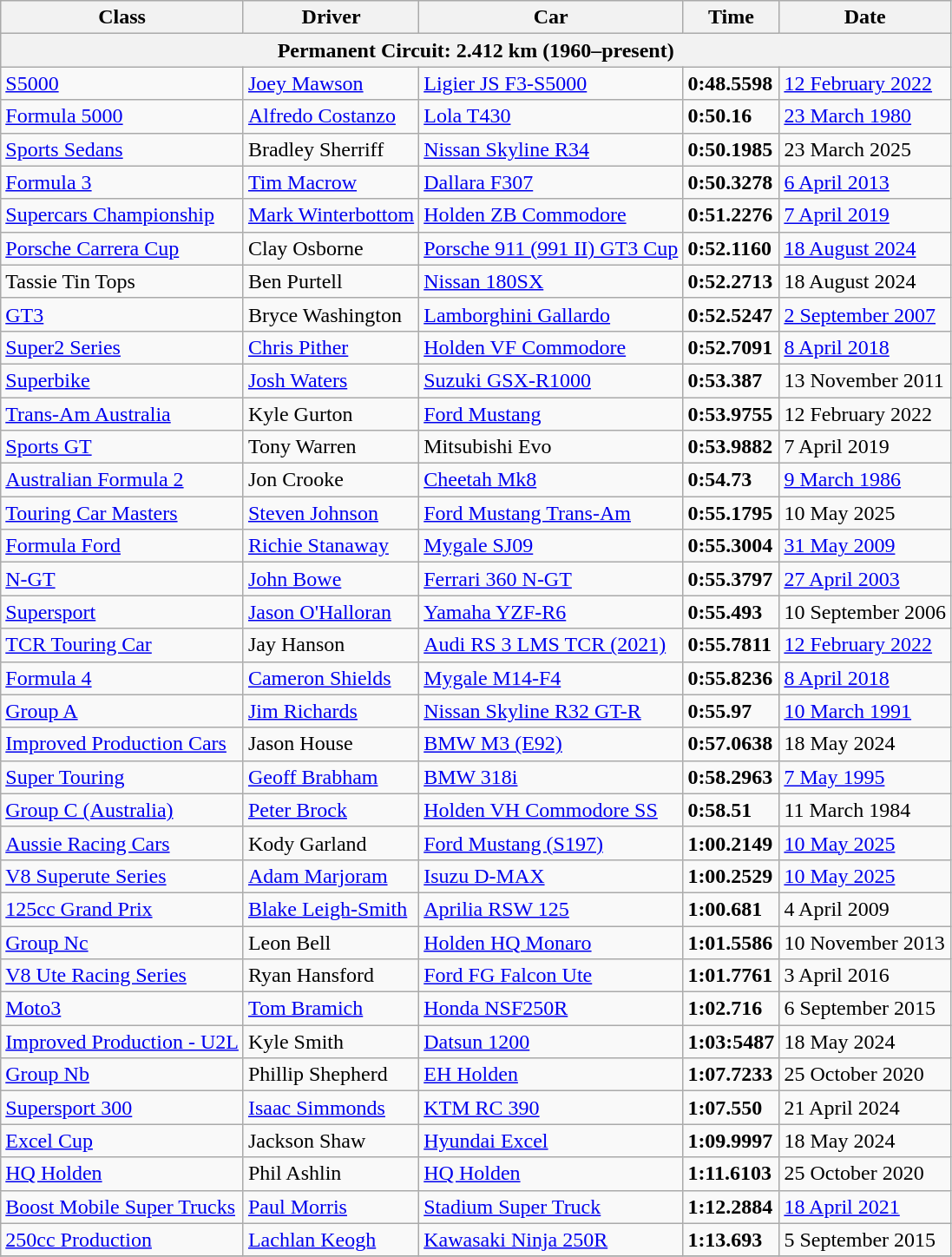<table class="wikitable">
<tr>
<th>Class</th>
<th>Driver</th>
<th>Car</th>
<th>Time</th>
<th>Date</th>
</tr>
<tr>
<th colspan="5">Permanent Circuit: 2.412 km (1960–present)</th>
</tr>
<tr>
<td><a href='#'>S5000</a></td>
<td> <a href='#'>Joey Mawson</a></td>
<td><a href='#'>Ligier JS F3-S5000</a></td>
<td><strong>0:48.5598</strong></td>
<td><a href='#'>12 February 2022</a></td>
</tr>
<tr>
<td><a href='#'>Formula 5000</a></td>
<td> <a href='#'>Alfredo Costanzo</a></td>
<td><a href='#'>Lola T430</a></td>
<td><strong>0:50.16</strong></td>
<td><a href='#'>23 March 1980</a></td>
</tr>
<tr>
<td><a href='#'>Sports Sedans</a></td>
<td> Bradley Sherriff</td>
<td><a href='#'>Nissan Skyline R34</a></td>
<td><strong>0:50.1985</strong></td>
<td>23 March 2025</td>
</tr>
<tr>
<td><a href='#'>Formula 3</a></td>
<td> <a href='#'>Tim Macrow</a></td>
<td><a href='#'>Dallara F307</a></td>
<td><strong>0:50.3278</strong></td>
<td><a href='#'>6 April 2013</a></td>
</tr>
<tr>
<td><a href='#'>Supercars Championship</a></td>
<td> <a href='#'>Mark Winterbottom</a></td>
<td><a href='#'>Holden ZB Commodore</a></td>
<td><strong>0:51.2276</strong></td>
<td><a href='#'>7 April 2019</a></td>
</tr>
<tr>
<td><a href='#'>Porsche Carrera Cup</a></td>
<td> Clay Osborne</td>
<td><a href='#'>Porsche 911 (991 II) GT3 Cup</a></td>
<td><strong>0:52.1160</strong></td>
<td><a href='#'>18 August 2024</a></td>
</tr>
<tr>
<td>Tassie Tin Tops</td>
<td> Ben Purtell</td>
<td><a href='#'>Nissan 180SX</a></td>
<td><strong>0:52.2713</strong></td>
<td>18 August 2024</td>
</tr>
<tr>
<td><a href='#'>GT3</a></td>
<td> Bryce Washington</td>
<td><a href='#'>Lamborghini Gallardo</a></td>
<td><strong>0:52.5247</strong></td>
<td><a href='#'>2 September 2007</a></td>
</tr>
<tr>
<td><a href='#'>Super2 Series</a></td>
<td> <a href='#'>Chris Pither</a></td>
<td><a href='#'>Holden VF Commodore</a></td>
<td><strong>0:52.7091</strong></td>
<td><a href='#'>8 April 2018</a></td>
</tr>
<tr>
<td><a href='#'>Superbike</a></td>
<td> <a href='#'>Josh Waters</a></td>
<td><a href='#'>Suzuki GSX-R1000</a></td>
<td><strong>0:53.387</strong></td>
<td>13 November 2011</td>
</tr>
<tr>
<td><a href='#'>Trans-Am Australia</a></td>
<td> Kyle Gurton</td>
<td><a href='#'>Ford Mustang</a></td>
<td><strong>0:53.9755</strong></td>
<td>12 February 2022</td>
</tr>
<tr>
<td><a href='#'>Sports GT</a></td>
<td> Tony Warren</td>
<td>Mitsubishi Evo</td>
<td><strong>0:53.9882</strong></td>
<td>7 April 2019</td>
</tr>
<tr>
<td><a href='#'>Australian Formula 2</a></td>
<td> Jon Crooke</td>
<td><a href='#'>Cheetah Mk8</a></td>
<td><strong>0:54.73</strong></td>
<td><a href='#'>9 March 1986</a></td>
</tr>
<tr>
<td><a href='#'>Touring Car Masters</a></td>
<td> <a href='#'>Steven Johnson</a></td>
<td><a href='#'>Ford Mustang Trans-Am</a></td>
<td><strong>0:55.1795</strong></td>
<td>10 May 2025</td>
</tr>
<tr>
<td><a href='#'>Formula Ford</a></td>
<td> <a href='#'>Richie Stanaway</a></td>
<td><a href='#'>Mygale SJ09</a></td>
<td><strong> 0:55.3004</strong></td>
<td><a href='#'>31 May 2009</a></td>
</tr>
<tr>
<td><a href='#'>N-GT</a></td>
<td> <a href='#'>John Bowe</a></td>
<td><a href='#'>Ferrari 360 N-GT</a></td>
<td><strong>0:55.3797</strong></td>
<td><a href='#'>27 April 2003</a></td>
</tr>
<tr>
<td><a href='#'>Supersport</a></td>
<td> <a href='#'>Jason O'Halloran</a></td>
<td><a href='#'>Yamaha YZF-R6</a></td>
<td><strong>0:55.493</strong></td>
<td>10 September 2006</td>
</tr>
<tr>
<td><a href='#'>TCR Touring Car</a></td>
<td> Jay Hanson</td>
<td><a href='#'>Audi RS 3 LMS TCR (2021)</a></td>
<td><strong>0:55.7811</strong></td>
<td><a href='#'>12 February 2022</a></td>
</tr>
<tr>
<td><a href='#'>Formula 4</a></td>
<td> <a href='#'>Cameron Shields</a></td>
<td><a href='#'>Mygale M14-F4</a></td>
<td><strong>0:55.8236</strong></td>
<td><a href='#'>8 April 2018</a></td>
</tr>
<tr>
<td><a href='#'>Group A</a></td>
<td> <a href='#'>Jim Richards</a></td>
<td><a href='#'>Nissan Skyline R32 GT-R</a></td>
<td><strong>0:55.97</strong></td>
<td><a href='#'>10 March 1991</a></td>
</tr>
<tr>
<td><a href='#'>Improved Production Cars</a></td>
<td> Jason House</td>
<td><a href='#'>BMW M3 (E92)</a></td>
<td><strong>0:57.0638</strong></td>
<td>18 May 2024</td>
</tr>
<tr>
<td><a href='#'>Super Touring</a></td>
<td> <a href='#'>Geoff Brabham</a></td>
<td><a href='#'>BMW 318i</a></td>
<td><strong>0:58.2963</strong></td>
<td><a href='#'>7 May 1995</a></td>
</tr>
<tr>
<td><a href='#'>Group C (Australia)</a></td>
<td> <a href='#'>Peter Brock</a></td>
<td><a href='#'>Holden VH Commodore SS</a></td>
<td><strong>0:58.51</strong></td>
<td>11 March 1984</td>
</tr>
<tr>
<td><a href='#'>Aussie Racing Cars</a></td>
<td> Kody Garland</td>
<td><a href='#'>Ford Mustang (S197)</a></td>
<td><strong>1:00.2149</strong></td>
<td><a href='#'>10 May 2025</a></td>
</tr>
<tr>
<td><a href='#'>V8 Superute Series</a></td>
<td> <a href='#'>Adam Marjoram</a></td>
<td><a href='#'>Isuzu D-MAX</a></td>
<td><strong>1:00.2529</strong></td>
<td><a href='#'>10 May 2025</a></td>
</tr>
<tr>
<td><a href='#'>125cc Grand Prix</a></td>
<td> <a href='#'>Blake Leigh-Smith</a></td>
<td><a href='#'>Aprilia RSW 125</a></td>
<td><strong>1:00.681</strong></td>
<td>4 April 2009</td>
</tr>
<tr>
<td><a href='#'>Group Nc</a></td>
<td> Leon Bell</td>
<td><a href='#'>Holden HQ Monaro</a></td>
<td><strong>1:01.5586</strong></td>
<td>10 November 2013</td>
</tr>
<tr>
<td><a href='#'>V8 Ute Racing Series</a></td>
<td> Ryan Hansford</td>
<td><a href='#'>Ford FG Falcon Ute</a></td>
<td><strong>1:01.7761</strong></td>
<td>3 April 2016</td>
</tr>
<tr>
<td><a href='#'>Moto3</a></td>
<td> <a href='#'>Tom Bramich</a></td>
<td><a href='#'>Honda NSF250R</a></td>
<td><strong>1:02.716</strong></td>
<td>6 September 2015</td>
</tr>
<tr>
<td><a href='#'>Improved Production - U2L</a></td>
<td> Kyle Smith</td>
<td><a href='#'>Datsun 1200</a></td>
<td><strong>1:03:5487</strong></td>
<td>18 May 2024</td>
</tr>
<tr>
<td><a href='#'>Group Nb</a></td>
<td> Phillip Shepherd</td>
<td><a href='#'>EH Holden</a></td>
<td><strong>1:07.7233</strong></td>
<td>25 October 2020</td>
</tr>
<tr>
<td><a href='#'>Supersport 300</a></td>
<td> <a href='#'>Isaac Simmonds</a></td>
<td><a href='#'>KTM RC 390</a></td>
<td><strong>1:07.550</strong></td>
<td>21 April 2024</td>
</tr>
<tr>
<td><a href='#'>Excel Cup</a></td>
<td> Jackson Shaw</td>
<td><a href='#'>Hyundai Excel</a></td>
<td><strong>1:09.9997</strong></td>
<td>18 May 2024</td>
</tr>
<tr>
<td><a href='#'>HQ Holden</a></td>
<td> Phil Ashlin</td>
<td><a href='#'>HQ Holden</a></td>
<td><strong>1:11.6103</strong></td>
<td>25 October 2020</td>
</tr>
<tr>
<td><a href='#'>Boost Mobile Super Trucks</a></td>
<td> <a href='#'>Paul Morris</a></td>
<td><a href='#'>Stadium Super Truck</a></td>
<td><strong>1:12.2884</strong></td>
<td><a href='#'>18 April 2021</a></td>
</tr>
<tr>
<td><a href='#'>250cc Production</a></td>
<td> <a href='#'>Lachlan Keogh</a></td>
<td><a href='#'>Kawasaki Ninja 250R</a></td>
<td><strong>1:13.693</strong></td>
<td>5 September 2015</td>
</tr>
<tr>
</tr>
</table>
